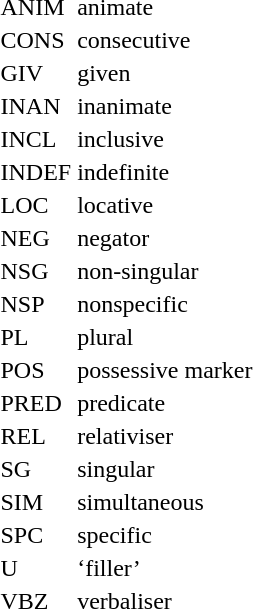<table>
<tr>
<td>ANIM</td>
<td>animate</td>
</tr>
<tr>
<td>CONS</td>
<td>consecutive</td>
</tr>
<tr>
<td>GIV</td>
<td>given</td>
</tr>
<tr>
<td>INAN</td>
<td>inanimate</td>
</tr>
<tr>
<td>INCL</td>
<td>inclusive</td>
</tr>
<tr>
<td>INDEF</td>
<td>indefinite</td>
</tr>
<tr>
<td>LOC</td>
<td>locative</td>
</tr>
<tr>
<td>NEG</td>
<td>negator</td>
</tr>
<tr>
<td>NSG</td>
<td>non-singular</td>
</tr>
<tr>
<td>NSP</td>
<td>nonspecific</td>
</tr>
<tr>
<td>PL</td>
<td>plural</td>
</tr>
<tr>
<td>POS</td>
<td>possessive marker</td>
</tr>
<tr>
<td>PRED</td>
<td>predicate</td>
</tr>
<tr>
<td>REL</td>
<td>relativiser</td>
</tr>
<tr>
<td>SG</td>
<td>singular</td>
</tr>
<tr>
<td>SIM</td>
<td>simultaneous</td>
</tr>
<tr>
<td>SPC</td>
<td>specific</td>
</tr>
<tr>
<td>U</td>
<td>‘filler’</td>
</tr>
<tr>
<td>VBZ</td>
<td>verbaliser</td>
</tr>
</table>
